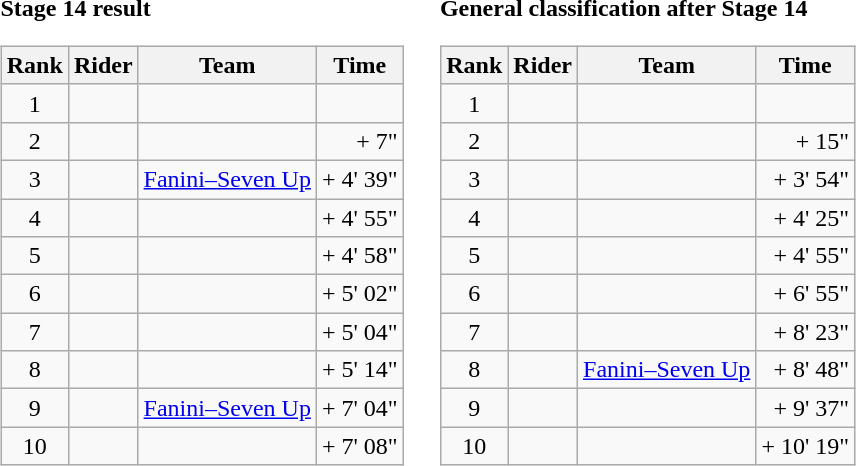<table>
<tr>
<td><strong>Stage 14 result</strong><br><table class="wikitable">
<tr>
<th scope="col">Rank</th>
<th scope="col">Rider</th>
<th scope="col">Team</th>
<th scope="col">Time</th>
</tr>
<tr>
<td style="text-align:center;">1</td>
<td></td>
<td></td>
<td style="text-align:right;"></td>
</tr>
<tr>
<td style="text-align:center;">2</td>
<td></td>
<td></td>
<td style="text-align:right;">+ 7"</td>
</tr>
<tr>
<td style="text-align:center;">3</td>
<td></td>
<td><a href='#'>Fanini–Seven Up</a></td>
<td style="text-align:right;">+ 4' 39"</td>
</tr>
<tr>
<td style="text-align:center;">4</td>
<td></td>
<td></td>
<td style="text-align:right;">+ 4' 55"</td>
</tr>
<tr>
<td style="text-align:center;">5</td>
<td></td>
<td></td>
<td style="text-align:right;">+ 4' 58"</td>
</tr>
<tr>
<td style="text-align:center;">6</td>
<td></td>
<td></td>
<td style="text-align:right;">+ 5' 02"</td>
</tr>
<tr>
<td style="text-align:center;">7</td>
<td></td>
<td></td>
<td style="text-align:right;">+ 5' 04"</td>
</tr>
<tr>
<td style="text-align:center;">8</td>
<td></td>
<td></td>
<td style="text-align:right;">+ 5' 14"</td>
</tr>
<tr>
<td style="text-align:center;">9</td>
<td></td>
<td><a href='#'>Fanini–Seven Up</a></td>
<td style="text-align:right;">+ 7' 04"</td>
</tr>
<tr>
<td style="text-align:center;">10</td>
<td></td>
<td></td>
<td style="text-align:right;">+ 7' 08"</td>
</tr>
</table>
</td>
<td></td>
<td><strong>General classification after Stage 14</strong><br><table class="wikitable">
<tr>
<th scope="col">Rank</th>
<th scope="col">Rider</th>
<th scope="col">Team</th>
<th scope="col">Time</th>
</tr>
<tr>
<td style="text-align:center;">1</td>
<td></td>
<td></td>
<td style="text-align:right;"></td>
</tr>
<tr>
<td style="text-align:center;">2</td>
<td></td>
<td></td>
<td style="text-align:right;">+ 15"</td>
</tr>
<tr>
<td style="text-align:center;">3</td>
<td></td>
<td></td>
<td style="text-align:right;">+ 3' 54"</td>
</tr>
<tr>
<td style="text-align:center;">4</td>
<td></td>
<td></td>
<td style="text-align:right;">+ 4' 25"</td>
</tr>
<tr>
<td style="text-align:center;">5</td>
<td></td>
<td></td>
<td style="text-align:right;">+ 4' 55"</td>
</tr>
<tr>
<td style="text-align:center;">6</td>
<td></td>
<td></td>
<td style="text-align:right;">+ 6' 55"</td>
</tr>
<tr>
<td style="text-align:center;">7</td>
<td></td>
<td></td>
<td style="text-align:right;">+ 8' 23"</td>
</tr>
<tr>
<td style="text-align:center;">8</td>
<td></td>
<td><a href='#'>Fanini–Seven Up</a></td>
<td style="text-align:right;">+ 8' 48"</td>
</tr>
<tr>
<td style="text-align:center;">9</td>
<td></td>
<td></td>
<td style="text-align:right;">+ 9' 37"</td>
</tr>
<tr>
<td style="text-align:center;">10</td>
<td></td>
<td></td>
<td style="text-align:right;">+ 10' 19"</td>
</tr>
</table>
</td>
</tr>
</table>
